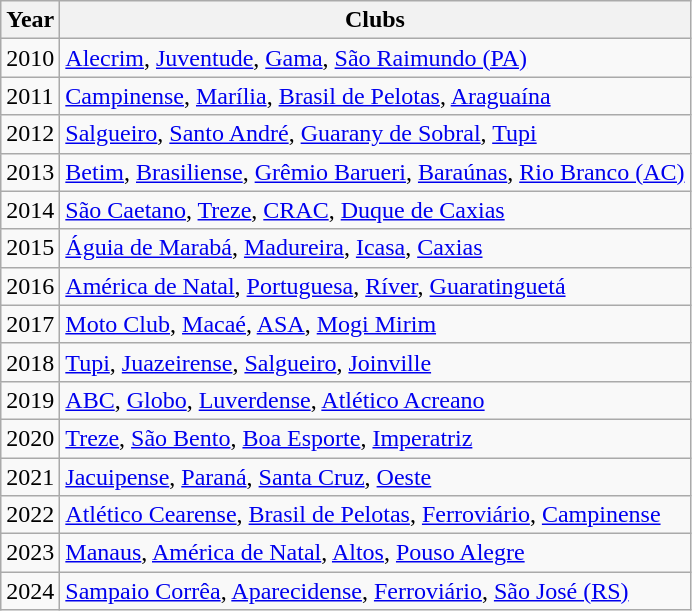<table class="wikitable">
<tr>
<th>Year</th>
<th>Clubs</th>
</tr>
<tr>
<td>2010</td>
<td><a href='#'>Alecrim</a>, <a href='#'>Juventude</a>, <a href='#'>Gama</a>, <a href='#'>São Raimundo (PA)</a></td>
</tr>
<tr>
<td>2011</td>
<td><a href='#'>Campinense</a>, <a href='#'>Marília</a>, <a href='#'>Brasil de Pelotas</a>, <a href='#'>Araguaína</a></td>
</tr>
<tr>
<td>2012</td>
<td><a href='#'>Salgueiro</a>, <a href='#'>Santo André</a>, <a href='#'>Guarany de Sobral</a>, <a href='#'>Tupi</a></td>
</tr>
<tr>
<td>2013</td>
<td><a href='#'>Betim</a>, <a href='#'>Brasiliense</a>, <a href='#'>Grêmio Barueri</a>, <a href='#'>Baraúnas</a>, <a href='#'>Rio Branco (AC)</a></td>
</tr>
<tr>
<td>2014</td>
<td><a href='#'>São Caetano</a>, <a href='#'>Treze</a>, <a href='#'>CRAC</a>, <a href='#'>Duque de Caxias</a></td>
</tr>
<tr>
<td>2015</td>
<td><a href='#'>Águia de Marabá</a>, <a href='#'>Madureira</a>, <a href='#'>Icasa</a>, <a href='#'>Caxias</a></td>
</tr>
<tr>
<td>2016</td>
<td><a href='#'>América de Natal</a>, <a href='#'>Portuguesa</a>, <a href='#'>Ríver</a>, <a href='#'>Guaratinguetá</a></td>
</tr>
<tr>
<td>2017</td>
<td><a href='#'>Moto Club</a>, <a href='#'>Macaé</a>, <a href='#'>ASA</a>, <a href='#'>Mogi Mirim</a></td>
</tr>
<tr>
<td>2018</td>
<td><a href='#'>Tupi</a>, <a href='#'>Juazeirense</a>, <a href='#'>Salgueiro</a>, <a href='#'>Joinville</a></td>
</tr>
<tr>
<td>2019</td>
<td><a href='#'>ABC</a>, <a href='#'>Globo</a>, <a href='#'>Luverdense</a>, <a href='#'>Atlético Acreano</a></td>
</tr>
<tr>
<td>2020</td>
<td><a href='#'>Treze</a>, <a href='#'>São Bento</a>, <a href='#'>Boa Esporte</a>, <a href='#'>Imperatriz</a></td>
</tr>
<tr>
<td>2021</td>
<td><a href='#'>Jacuipense</a>, <a href='#'>Paraná</a>, <a href='#'>Santa Cruz</a>, <a href='#'>Oeste</a></td>
</tr>
<tr>
<td>2022</td>
<td><a href='#'>Atlético Cearense</a>, <a href='#'>Brasil de Pelotas</a>, <a href='#'>Ferroviário</a>, <a href='#'>Campinense</a></td>
</tr>
<tr>
<td>2023</td>
<td><a href='#'>Manaus</a>, <a href='#'>América de Natal</a>, <a href='#'>Altos</a>, <a href='#'>Pouso Alegre</a></td>
</tr>
<tr>
<td>2024</td>
<td><a href='#'>Sampaio Corrêa</a>, <a href='#'>Aparecidense</a>, <a href='#'>Ferroviário</a>, <a href='#'>São José (RS)</a></td>
</tr>
</table>
